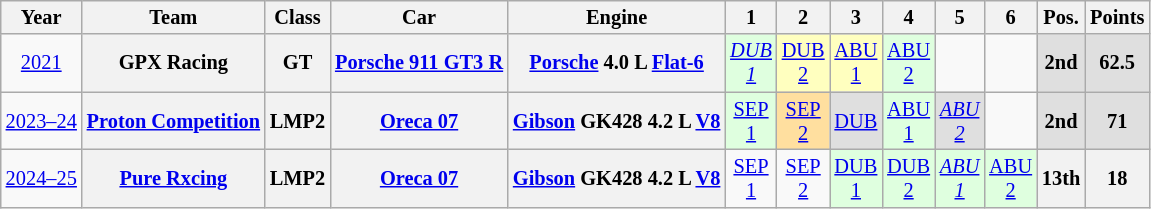<table class="wikitable" style="text-align:center; font-size:85%">
<tr>
<th>Year</th>
<th>Team</th>
<th>Class</th>
<th>Car</th>
<th>Engine</th>
<th>1</th>
<th>2</th>
<th>3</th>
<th>4</th>
<th>5</th>
<th>6</th>
<th>Pos.</th>
<th>Points</th>
</tr>
<tr>
<td><a href='#'>2021</a></td>
<th nowrap>GPX Racing</th>
<th>GT</th>
<th nowrap><a href='#'>Porsche 911 GT3 R</a></th>
<th nowrap><a href='#'>Porsche</a> 4.0 L <a href='#'>Flat-6</a></th>
<td style="background:#DFFFDF;"><em><a href='#'>DUB<br>1</a></em><br></td>
<td style="background:#FFFFBF;"><a href='#'>DUB<br>2</a><br></td>
<td style="background:#FFFFBF;"><a href='#'>ABU<br>1</a><br></td>
<td style="background:#DFFFDF;"><a href='#'>ABU<br>2</a><br></td>
<td></td>
<td></td>
<th style="background:#DFDFDF;">2nd</th>
<th style="background:#DFDFDF;">62.5</th>
</tr>
<tr>
<td nowrap><a href='#'>2023–24</a></td>
<th nowrap><a href='#'>Proton Competition</a></th>
<th>LMP2</th>
<th nowrap><a href='#'>Oreca 07</a></th>
<th nowrap><a href='#'>Gibson</a> GK428 4.2 L <a href='#'>V8</a></th>
<td style="background:#DFFFDF;"><a href='#'>SEP<br>1</a><br></td>
<td style="background:#FFDF9F;"><a href='#'>SEP<br>2</a><br></td>
<td style="background:#DFDFDF;"><a href='#'>DUB</a><br></td>
<td style="background:#DFFFDF;"><a href='#'>ABU<br>1</a><br></td>
<td style="background:#DFDFDF;"><em><a href='#'>ABU<br>2</a></em><br></td>
<td></td>
<th style="background:#DFDFDF;">2nd</th>
<th style="background:#DFDFDF;">71</th>
</tr>
<tr>
<td nowrap><a href='#'>2024–25</a></td>
<th nowrap><a href='#'>Pure Rxcing</a></th>
<th>LMP2</th>
<th nowrap><a href='#'>Oreca 07</a></th>
<th nowrap><a href='#'>Gibson</a> GK428 4.2 L <a href='#'>V8</a></th>
<td style="background:#;"><a href='#'>SEP<br>1</a></td>
<td style="background:#;"><a href='#'>SEP<br>2</a></td>
<td style="background:#DFFFDF;"><a href='#'>DUB<br>1</a><br></td>
<td style="background:#DFFFDF;"><a href='#'>DUB<br>2</a><br></td>
<td style="background:#DFFFDF;"><em><a href='#'>ABU<br>1</a></em><br></td>
<td style="background:#DFFFDF;"><a href='#'>ABU<br>2</a><br></td>
<th>13th</th>
<th>18</th>
</tr>
</table>
